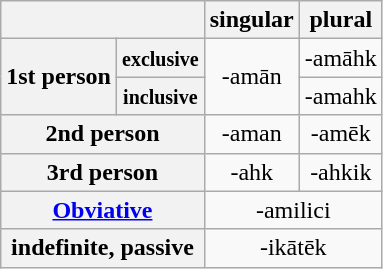<table class="wikitable" style="text-align:center;">
<tr>
<th colspan="2"></th>
<th>singular</th>
<th>plural</th>
</tr>
<tr>
<th rowspan="2">1st person</th>
<th><small>exclusive</small></th>
<td rowspan="2">-amān</td>
<td>-amāhk</td>
</tr>
<tr>
<th><small>inclusive</small></th>
<td>-amahk</td>
</tr>
<tr>
<th colspan="2">2nd person</th>
<td>-aman</td>
<td>-amēk</td>
</tr>
<tr>
<th colspan="2">3rd person</th>
<td>-ahk</td>
<td>-ahkik</td>
</tr>
<tr>
<th colspan="2"><a href='#'>Obviative</a></th>
<td colspan="2">-amilici</td>
</tr>
<tr>
<th colspan="2">indefinite, passive</th>
<td colspan="2">-ikātēk</td>
</tr>
</table>
